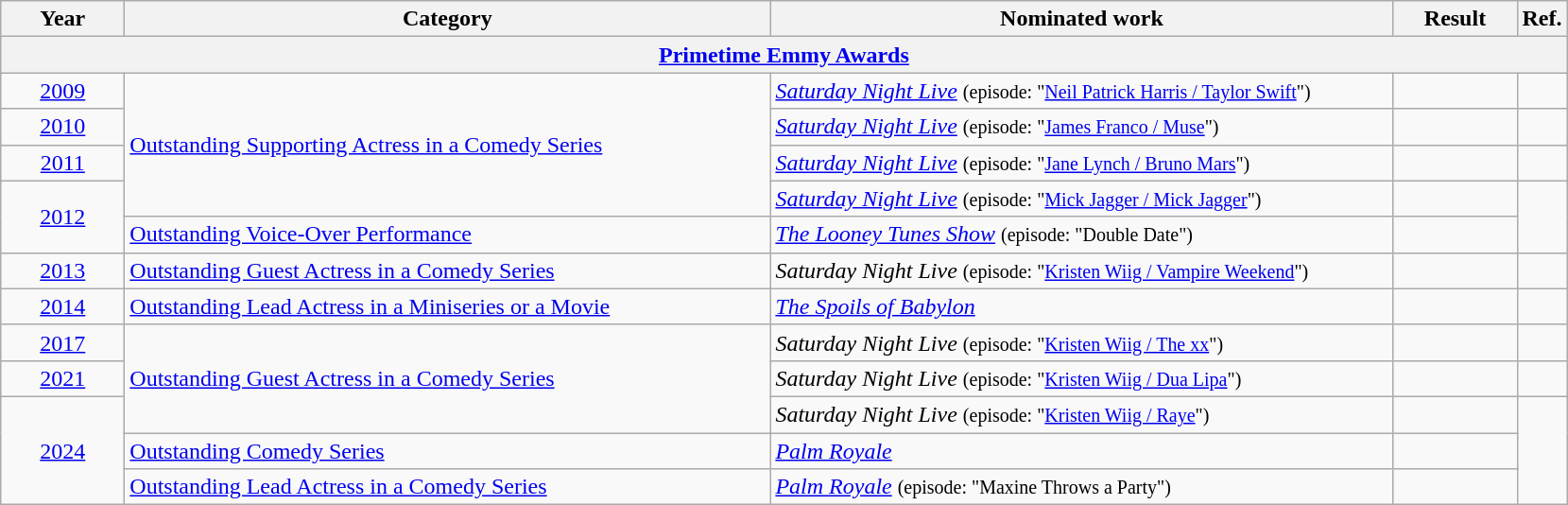<table class=wikitable>
<tr>
<th scope="col" style="width:5em;">Year</th>
<th scope="col" style="width:28em;">Category</th>
<th scope="col" style="width:27em;">Nominated work</th>
<th scope="col" style="width:5em;">Result</th>
<th>Ref.</th>
</tr>
<tr>
<th colspan=5><a href='#'>Primetime Emmy Awards</a></th>
</tr>
<tr>
<td style="text-align:center;"><a href='#'>2009</a></td>
<td rowspan="4"><a href='#'>Outstanding Supporting Actress in a Comedy Series</a></td>
<td rowspan="1"><em><a href='#'>Saturday Night Live</a></em> <small> (episode: "<a href='#'>Neil Patrick Harris / Taylor Swift</a>") </small></td>
<td></td>
<td style="text-align:center;"></td>
</tr>
<tr>
<td style="text-align:center;"><a href='#'>2010</a></td>
<td><em><a href='#'>Saturday Night Live</a></em> <small> (episode: "<a href='#'>James Franco / Muse</a>") </small></td>
<td></td>
<td style="text-align:center;"></td>
</tr>
<tr>
<td style="text-align:center;"><a href='#'>2011</a></td>
<td><em><a href='#'>Saturday Night Live</a></em> <small> (episode: "<a href='#'>Jane Lynch / Bruno Mars</a>") </small></td>
<td></td>
<td style="text-align:center;"></td>
</tr>
<tr>
<td style="text-align:center;", rowspan="2"><a href='#'>2012</a></td>
<td><em><a href='#'>Saturday Night Live</a></em> <small> (episode: "<a href='#'>Mick Jagger / Mick Jagger</a>") </small></td>
<td></td>
<td style="text-align:center;", rowspan=2></td>
</tr>
<tr>
<td><a href='#'>Outstanding Voice-Over Performance</a></td>
<td><em><a href='#'>The Looney Tunes Show</a></em> <small> (episode: "Double Date") </small></td>
<td></td>
</tr>
<tr>
<td style="text-align:center;"><a href='#'>2013</a></td>
<td><a href='#'>Outstanding Guest Actress in a Comedy Series</a></td>
<td><em>Saturday Night Live</em> <small> (episode: "<a href='#'>Kristen Wiig / Vampire Weekend</a>") </small></td>
<td></td>
<td style="text-align:center;"></td>
</tr>
<tr>
<td style="text-align:center;"><a href='#'>2014</a></td>
<td><a href='#'>Outstanding Lead Actress in a Miniseries or a Movie</a></td>
<td><em><a href='#'>The Spoils of Babylon</a></em></td>
<td></td>
<td style="text-align:center;"></td>
</tr>
<tr>
<td style="text-align:center;"><a href='#'>2017</a></td>
<td rowspan="3"><a href='#'>Outstanding Guest Actress in a Comedy Series</a></td>
<td rowspan="1"><em>Saturday Night Live</em> <small> (episode: "<a href='#'>Kristen Wiig / The xx</a>") </small></td>
<td></td>
<td style="text-align:center;"></td>
</tr>
<tr>
<td style="text-align:center;"><a href='#'>2021</a></td>
<td><em>Saturday Night Live</em> <small> (episode: "<a href='#'>Kristen Wiig / Dua Lipa</a>") </small></td>
<td></td>
<td style="text-align:center;"></td>
</tr>
<tr>
<td style="text-align:center;", rowspan="3"><a href='#'>2024</a></td>
<td><em>Saturday Night Live</em> <small> (episode: "<a href='#'>Kristen Wiig / Raye</a>") </small></td>
<td></td>
<td style="text-align:center;", rowspan=3></td>
</tr>
<tr>
<td><a href='#'>Outstanding Comedy Series</a></td>
<td rowspan=><em><a href='#'>Palm Royale</a></em></td>
<td></td>
</tr>
<tr>
<td><a href='#'>Outstanding Lead Actress in a Comedy Series</a></td>
<td><em><a href='#'>Palm Royale</a></em> <small> (episode: "Maxine Throws a Party") </small></td>
<td></td>
</tr>
</table>
